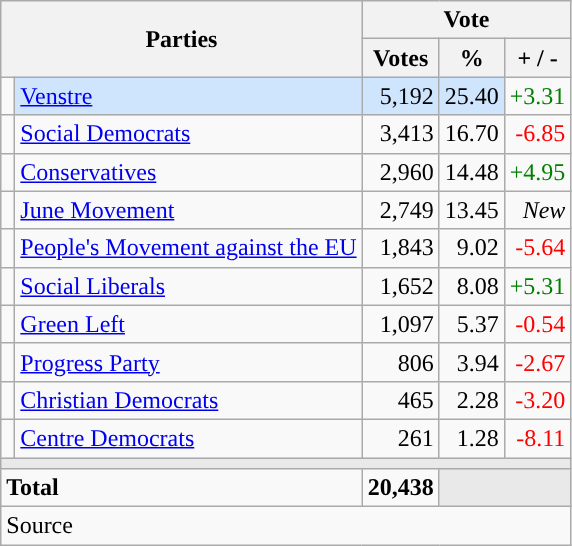<table class="wikitable" style="text-align:right;">
<tr>
<th style="text-align:centre;" rowspan="2" colspan="2" width="225">Parties</th>
<th colspan="3">Vote</th>
</tr>
<tr>
<th width="15">Votes</th>
<th width="15">%</th>
<th width="15">+ / -</th>
</tr>
<tr>
<td width="2" style="color:inherit;background:"></td>
<td bgcolor=#cfe5fe   align="left"><a href='#'>Venstre</a></td>
<td bgcolor=#cfe5fe>5,192</td>
<td bgcolor=#cfe5fe>25.40</td>
<td style=color:green;>+3.31</td>
</tr>
<tr>
<td width="2" style="color:inherit;background:"></td>
<td align="left"><a href='#'>Social Democrats</a></td>
<td>3,413</td>
<td>16.70</td>
<td style=color:red;>-6.85</td>
</tr>
<tr>
<td width="2" style="color:inherit;background:"></td>
<td align="left"><a href='#'>Conservatives</a></td>
<td>2,960</td>
<td>14.48</td>
<td style=color:green;>+4.95</td>
</tr>
<tr>
<td width="2" style="color:inherit;background:"></td>
<td align="left"><a href='#'>June Movement</a></td>
<td>2,749</td>
<td>13.45</td>
<td><em>New</em></td>
</tr>
<tr>
<td width="2" style="color:inherit;background:"></td>
<td align="left"><a href='#'>People's Movement against the EU</a></td>
<td>1,843</td>
<td>9.02</td>
<td style=color:red;>-5.64</td>
</tr>
<tr>
<td width="2" style="color:inherit;background:"></td>
<td align="left"><a href='#'>Social Liberals</a></td>
<td>1,652</td>
<td>8.08</td>
<td style=color:green;>+5.31</td>
</tr>
<tr>
<td width="2" style="color:inherit;background:"></td>
<td align="left"><a href='#'>Green Left</a></td>
<td>1,097</td>
<td>5.37</td>
<td style=color:red;>-0.54</td>
</tr>
<tr>
<td width="2" style="color:inherit;background:"></td>
<td align="left"><a href='#'>Progress Party</a></td>
<td>806</td>
<td>3.94</td>
<td style=color:red;>-2.67</td>
</tr>
<tr>
<td width="2" style="color:inherit;background:"></td>
<td align="left"><a href='#'>Christian Democrats</a></td>
<td>465</td>
<td>2.28</td>
<td style=color:red;>-3.20</td>
</tr>
<tr>
<td width="2" style="color:inherit;background:"></td>
<td align="left"><a href='#'>Centre Democrats</a></td>
<td>261</td>
<td>1.28</td>
<td style=color:red;>-8.11</td>
</tr>
<tr>
<td colspan="7" bgcolor="#E9E9E9"></td>
</tr>
<tr>
<td align="left" colspan="2"><strong>Total</strong></td>
<td><strong>20,438</strong></td>
<td bgcolor="#E9E9E9" colspan="2"></td>
</tr>
<tr>
<td align="left" colspan="6">Source</td>
</tr>
</table>
